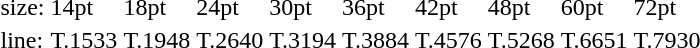<table style="margin-left:40px;">
<tr>
<td>size:</td>
<td>14pt</td>
<td>18pt</td>
<td>24pt</td>
<td>30pt</td>
<td>36pt</td>
<td>42pt</td>
<td>48pt</td>
<td>60pt</td>
<td>72pt</td>
</tr>
<tr>
<td>line:</td>
<td>T.1533</td>
<td>T.1948</td>
<td>T.2640</td>
<td>T.3194</td>
<td>T.3884</td>
<td>T.4576</td>
<td>T.5268</td>
<td>T.6651</td>
<td>T.7930</td>
</tr>
</table>
